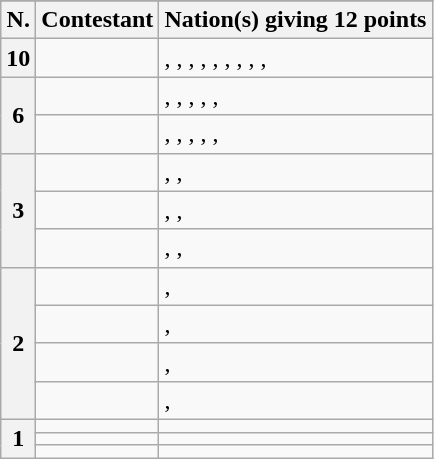<table class="wikitable plainrowheaders">
<tr>
</tr>
<tr>
<th scope="col">N.</th>
<th scope="col">Contestant</th>
<th scope="col">Nation(s) giving 12 points</th>
</tr>
<tr>
<th scope="row">10</th>
<td></td>
<td>, <strong></strong>, <strong></strong>, , , , , , , </td>
</tr>
<tr>
<th scope="row" rowspan="2">6</th>
<td></td>
<td>, , , , , </td>
</tr>
<tr>
<td></td>
<td>, , , , <strong></strong>, <strong></strong></td>
</tr>
<tr>
<th scope="row" rowspan="3">3</th>
<td></td>
<td>, , <strong></strong></td>
</tr>
<tr>
<td></td>
<td><strong></strong>, , <strong></strong></td>
</tr>
<tr>
<td></td>
<td>, , </td>
</tr>
<tr |->
<th scope="row" rowspan="4">2</th>
<td></td>
<td><strong></strong>, </td>
</tr>
<tr>
<td></td>
<td>, </td>
</tr>
<tr>
<td></td>
<td>, </td>
</tr>
<tr>
<td></td>
<td>, </td>
</tr>
<tr>
<th scope="row" rowspan="3">1</th>
<td></td>
<td></td>
</tr>
<tr>
<td></td>
<td></td>
</tr>
<tr>
<td></td>
<td></td>
</tr>
</table>
